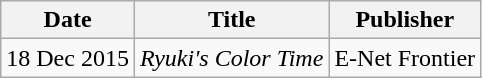<table class="wikitable">
<tr>
<th>Date</th>
<th>Title</th>
<th>Publisher</th>
</tr>
<tr>
<td>18 Dec 2015</td>
<td><em>Ryuki's Color Time</em></td>
<td>E-Net Frontier</td>
</tr>
</table>
